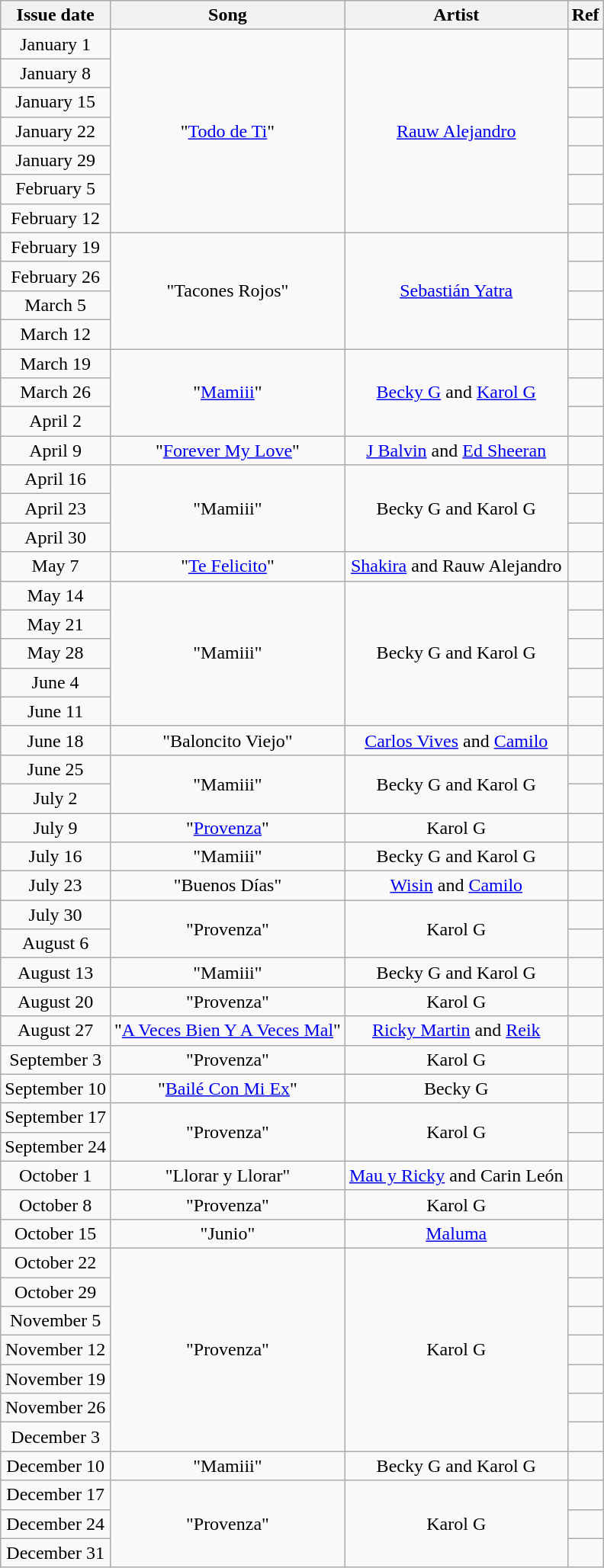<table class="wikitable" style="text-align: center;">
<tr>
<th>Issue date</th>
<th>Song</th>
<th>Artist</th>
<th>Ref</th>
</tr>
<tr>
<td>January 1</td>
<td rowspan=7>"<a href='#'>Todo de Ti</a>"</td>
<td rowspan=7><a href='#'>Rauw Alejandro</a></td>
<td style="text-align: center;"></td>
</tr>
<tr>
<td>January 8</td>
<td style="text-align: center;"></td>
</tr>
<tr>
<td>January 15</td>
<td style="text-align: center;"></td>
</tr>
<tr>
<td>January 22</td>
<td style="text-align: center;"></td>
</tr>
<tr>
<td>January 29</td>
<td style="text-align: center;"></td>
</tr>
<tr>
<td>February 5</td>
<td style="text-align: center;"></td>
</tr>
<tr>
<td>February 12</td>
<td style="text-align: center;"></td>
</tr>
<tr>
<td>February 19</td>
<td rowspan=4>"Tacones Rojos"</td>
<td rowspan=4><a href='#'>Sebastián Yatra</a></td>
<td style="text-align: center;"></td>
</tr>
<tr>
<td>February 26</td>
<td style="text-align: center;"></td>
</tr>
<tr>
<td>March 5</td>
<td style="text-align: center;"></td>
</tr>
<tr>
<td>March 12</td>
<td style="text-align: center;"></td>
</tr>
<tr>
<td>March 19</td>
<td rowspan=3>"<a href='#'>Mamiii</a>"</td>
<td rowspan=3><a href='#'>Becky G</a> and <a href='#'>Karol G</a></td>
<td style="text-align: center;"></td>
</tr>
<tr>
<td>March 26</td>
<td style="text-align: center;"></td>
</tr>
<tr>
<td>April 2</td>
<td style="text-align: center;"></td>
</tr>
<tr>
<td>April 9</td>
<td>"<a href='#'>Forever My Love</a>"</td>
<td><a href='#'>J Balvin</a> and <a href='#'>Ed Sheeran</a></td>
<td style="text-align: center;"></td>
</tr>
<tr>
<td>April 16</td>
<td rowspan=3>"Mamiii"</td>
<td rowspan=3>Becky G and Karol G</td>
<td style="text-align: center;"></td>
</tr>
<tr>
<td>April 23</td>
<td style="text-align: center;"></td>
</tr>
<tr>
<td>April 30</td>
<td style="text-align: center;"></td>
</tr>
<tr>
<td>May 7</td>
<td>"<a href='#'>Te Felicito</a>"</td>
<td><a href='#'>Shakira</a> and Rauw Alejandro</td>
<td style="text-align: center;"></td>
</tr>
<tr>
<td>May 14</td>
<td rowspan=5>"Mamiii"</td>
<td rowspan=5>Becky G and Karol G</td>
<td style="text-align: center;"></td>
</tr>
<tr>
<td>May 21</td>
<td style="text-align: center;"></td>
</tr>
<tr>
<td>May 28</td>
<td style="text-align: center;"></td>
</tr>
<tr>
<td>June 4</td>
<td style="text-align: center;"></td>
</tr>
<tr>
<td>June 11</td>
<td style="text-align: center;"></td>
</tr>
<tr>
<td>June 18</td>
<td>"Baloncito Viejo"</td>
<td><a href='#'>Carlos Vives</a> and <a href='#'>Camilo</a></td>
<td style="text-align: center;"></td>
</tr>
<tr>
<td>June 25</td>
<td rowspan=2>"Mamiii"</td>
<td rowspan=2>Becky G and Karol G</td>
<td style="text-align: center;"></td>
</tr>
<tr>
<td>July 2</td>
<td style="text-align: center;"></td>
</tr>
<tr>
<td>July 9</td>
<td>"<a href='#'>Provenza</a>"</td>
<td>Karol G</td>
<td style="text-align: center;"></td>
</tr>
<tr>
<td>July 16</td>
<td>"Mamiii"</td>
<td>Becky G and Karol G</td>
<td style="text-align: center;"></td>
</tr>
<tr>
<td>July 23</td>
<td>"Buenos Días"</td>
<td><a href='#'>Wisin</a> and <a href='#'>Camilo</a></td>
<td style="text-align: center;"></td>
</tr>
<tr>
<td>July 30</td>
<td rowspan=2>"Provenza"</td>
<td rowspan=2>Karol G</td>
<td style="text-align: center;"></td>
</tr>
<tr>
<td>August 6</td>
<td style="text-align: center;"></td>
</tr>
<tr>
<td>August 13</td>
<td>"Mamiii"</td>
<td>Becky G and Karol G</td>
<td style="text-align: center;"></td>
</tr>
<tr>
<td>August 20</td>
<td>"Provenza"</td>
<td>Karol G</td>
<td style="text-align: center;"></td>
</tr>
<tr>
<td>August 27</td>
<td>"<a href='#'>A Veces Bien Y A Veces Mal</a>"</td>
<td><a href='#'>Ricky Martin</a> and <a href='#'>Reik</a></td>
<td style="text-align: center;"></td>
</tr>
<tr>
<td>September 3</td>
<td>"Provenza"</td>
<td>Karol G</td>
<td style="text-align: center;"></td>
</tr>
<tr>
<td>September 10</td>
<td>"<a href='#'>Bailé Con Mi Ex</a>"</td>
<td>Becky G</td>
<td style="text-align: center;"></td>
</tr>
<tr>
<td>September 17</td>
<td rowspan=2>"Provenza"</td>
<td rowspan=2>Karol G</td>
<td style="text-align: center;"></td>
</tr>
<tr>
<td>September 24</td>
<td style="text-align: center;"></td>
</tr>
<tr>
<td>October 1</td>
<td>"Llorar y Llorar"</td>
<td><a href='#'>Mau y Ricky</a> and Carin León</td>
<td style="text-align: center;"></td>
</tr>
<tr>
<td>October 8</td>
<td>"Provenza"</td>
<td>Karol G</td>
<td style="text-align: center;"></td>
</tr>
<tr>
<td>October 15</td>
<td>"Junio"</td>
<td><a href='#'>Maluma</a></td>
<td style="text-align: center;"></td>
</tr>
<tr>
<td>October 22</td>
<td rowspan=7>"Provenza"</td>
<td rowspan=7>Karol G</td>
<td style="text-align: center;"></td>
</tr>
<tr>
<td>October 29</td>
<td style="text-align: center;"></td>
</tr>
<tr>
<td>November 5</td>
<td style="text-align: center;"></td>
</tr>
<tr>
<td>November 12</td>
<td style="text-align: center;"></td>
</tr>
<tr>
<td>November 19</td>
<td style="text-align: center;"></td>
</tr>
<tr>
<td>November 26</td>
<td style="text-align: center;"></td>
</tr>
<tr>
<td>December 3</td>
<td style="text-align: center;"></td>
</tr>
<tr>
<td>December 10</td>
<td>"Mamiii"</td>
<td>Becky G and Karol G</td>
<td style="text-align: center;"></td>
</tr>
<tr>
<td>December 17</td>
<td rowspan=3>"Provenza"</td>
<td rowspan=3>Karol G</td>
<td style="text-align: center;"></td>
</tr>
<tr>
<td>December 24</td>
<td style="text-align: center;"></td>
</tr>
<tr>
<td>December 31</td>
<td style="text-align: center;"></td>
</tr>
</table>
